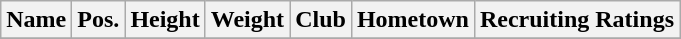<table class="wikitable sortable" border="1">
<tr>
<th>Name</th>
<th>Pos.</th>
<th>Height</th>
<th>Weight</th>
<th>Club</th>
<th>Hometown</th>
<th class="unsortable">Recruiting Ratings</th>
</tr>
<tr>
</tr>
</table>
